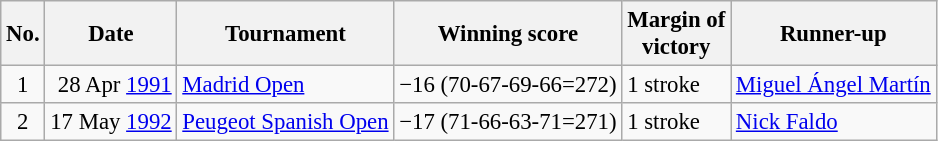<table class="wikitable" style="font-size:95%;">
<tr>
<th>No.</th>
<th>Date</th>
<th>Tournament</th>
<th>Winning score</th>
<th>Margin of<br>victory</th>
<th>Runner-up</th>
</tr>
<tr>
<td align=center>1</td>
<td align=right>28 Apr <a href='#'>1991</a></td>
<td><a href='#'>Madrid Open</a></td>
<td>−16 (70-67-69-66=272)</td>
<td>1 stroke</td>
<td> <a href='#'>Miguel Ángel Martín</a></td>
</tr>
<tr>
<td align=center>2</td>
<td align=right>17 May <a href='#'>1992</a></td>
<td><a href='#'>Peugeot Spanish Open</a></td>
<td>−17 (71-66-63-71=271)</td>
<td>1 stroke</td>
<td> <a href='#'>Nick Faldo</a></td>
</tr>
</table>
